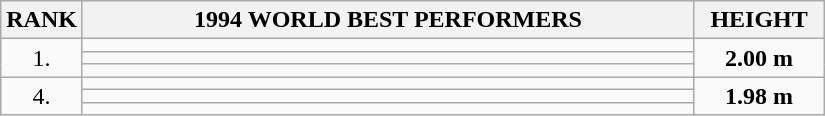<table class=wikitable>
<tr>
<th>RANK</th>
<th align="center" style="width: 25em">1994 WORLD BEST PERFORMERS</th>
<th align="center" style="width: 5em">HEIGHT</th>
</tr>
<tr>
<td rowspan=3 align="center">1.</td>
<td></td>
<td rowspan=3 align="center"><strong>2.00 m</strong></td>
</tr>
<tr>
<td></td>
</tr>
<tr>
<td></td>
</tr>
<tr>
<td rowspan=3 align="center">4.</td>
<td></td>
<td rowspan=3 align="center"><strong>1.98 m</strong></td>
</tr>
<tr>
<td></td>
</tr>
<tr>
<td></td>
</tr>
</table>
